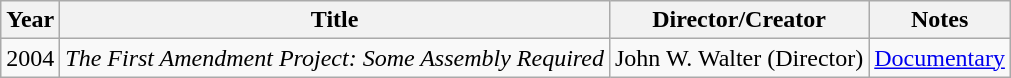<table class="wikitable">
<tr>
<th>Year</th>
<th>Title</th>
<th>Director/Creator</th>
<th>Notes</th>
</tr>
<tr>
<td>2004</td>
<td><em>The First Amendment Project: Some Assembly Required</em></td>
<td>John W. Walter (Director)</td>
<td><a href='#'>Documentary</a></td>
</tr>
</table>
